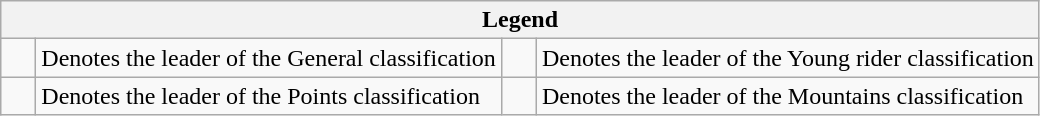<table class="wikitable">
<tr>
<th colspan=4>Legend</th>
</tr>
<tr>
<td>    </td>
<td>Denotes the leader of the General classification</td>
<td>    </td>
<td>Denotes the leader of the Young rider classification</td>
</tr>
<tr>
<td>    </td>
<td>Denotes the leader of the Points classification</td>
<td>    </td>
<td>Denotes the leader of the Mountains classification</td>
</tr>
</table>
